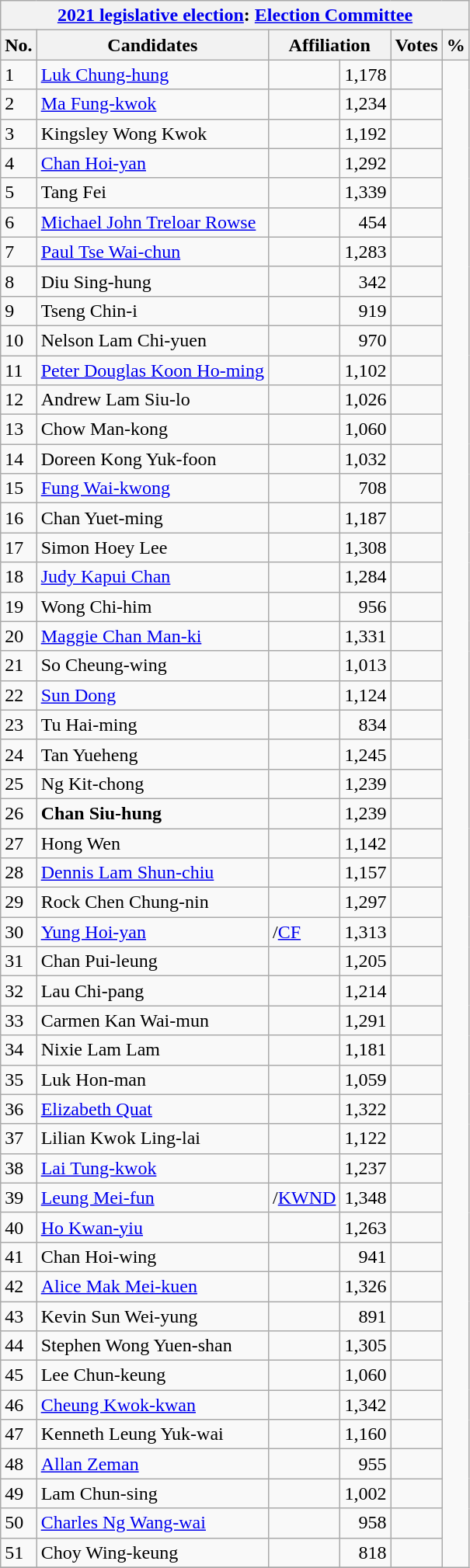<table class="wikitable sortable">
<tr>
<td colspan="6" style="background-color:#f2f2f2;margin-bottom:-1px;border:1px solid #aaa;padding:.2em .4em;margin-left:auto;margin-right:auto;text-align:center"><strong><a href='#'>2021 legislative election</a>: <a href='#'>Election Committee</a></strong></td>
</tr>
<tr>
<th>No.</th>
<th colspan=1>Candidates</th>
<th colspan=2>Affiliation</th>
<th>Votes</th>
<th>%</th>
</tr>
<tr>
<td>1</td>
<td><a href='#'>Luk Chung-hung</a></td>
<td></td>
<td align=right>1,178</td>
<td align=right></td>
</tr>
<tr>
<td>2</td>
<td><a href='#'>Ma Fung-kwok</a></td>
<td></td>
<td align=right>1,234</td>
<td align=right></td>
</tr>
<tr>
<td>3</td>
<td>Kingsley Wong Kwok</td>
<td></td>
<td align=right>1,192</td>
<td align=right></td>
</tr>
<tr>
<td>4</td>
<td><a href='#'>Chan Hoi-yan</a></td>
<td></td>
<td align=right>1,292</td>
<td align=right></td>
</tr>
<tr>
<td>5</td>
<td>Tang Fei</td>
<td></td>
<td align=right>1,339</td>
<td align=right></td>
</tr>
<tr>
<td>6</td>
<td><a href='#'>Michael John Treloar Rowse</a></td>
<td></td>
<td align=right>454</td>
<td align=right></td>
</tr>
<tr>
<td>7</td>
<td><a href='#'>Paul Tse Wai-chun</a></td>
<td></td>
<td align=right>1,283</td>
<td align=right></td>
</tr>
<tr>
<td>8</td>
<td>Diu Sing-hung</td>
<td></td>
<td align=right>342</td>
<td align=right></td>
</tr>
<tr>
<td>9</td>
<td>Tseng Chin-i</td>
<td></td>
<td align=right>919</td>
<td align=right></td>
</tr>
<tr>
<td>10</td>
<td>Nelson Lam Chi-yuen</td>
<td></td>
<td align=right>970</td>
<td align=right></td>
</tr>
<tr>
<td>11</td>
<td><a href='#'>Peter Douglas Koon Ho-ming</a></td>
<td></td>
<td align=right>1,102</td>
<td align=right></td>
</tr>
<tr>
<td>12</td>
<td>Andrew Lam Siu-lo</td>
<td></td>
<td align=right>1,026</td>
<td align=right></td>
</tr>
<tr>
<td>13</td>
<td>Chow Man-kong</td>
<td></td>
<td align=right>1,060</td>
<td align=right></td>
</tr>
<tr>
<td>14</td>
<td>Doreen Kong Yuk-foon</td>
<td></td>
<td align=right>1,032</td>
<td align=right></td>
</tr>
<tr>
<td>15</td>
<td><a href='#'>Fung Wai-kwong</a></td>
<td></td>
<td align="right">708</td>
<td align="right"></td>
</tr>
<tr>
<td>16</td>
<td>Chan Yuet-ming</td>
<td></td>
<td align=right>1,187</td>
<td align=right></td>
</tr>
<tr>
<td>17</td>
<td>Simon Hoey Lee</td>
<td></td>
<td align=right>1,308</td>
<td align=right></td>
</tr>
<tr>
<td>18</td>
<td><a href='#'>Judy Kapui Chan</a></td>
<td></td>
<td align="right">1,284</td>
<td align="right"></td>
</tr>
<tr>
<td>19</td>
<td>Wong Chi-him</td>
<td></td>
<td align="right">956</td>
<td align="right"></td>
</tr>
<tr>
<td>20</td>
<td><a href='#'>Maggie Chan Man-ki</a></td>
<td></td>
<td align="right">1,331</td>
<td align="right"></td>
</tr>
<tr>
<td>21</td>
<td>So Cheung-wing</td>
<td></td>
<td align="right">1,013</td>
<td align="right"></td>
</tr>
<tr>
<td>22</td>
<td><a href='#'>Sun Dong</a></td>
<td></td>
<td align="right">1,124</td>
<td align="right"></td>
</tr>
<tr>
<td>23</td>
<td>Tu Hai-ming</td>
<td></td>
<td align="right">834</td>
<td align="right"></td>
</tr>
<tr>
<td>24</td>
<td>Tan Yueheng</td>
<td></td>
<td align="right">1,245</td>
<td align="right"></td>
</tr>
<tr>
<td>25</td>
<td>Ng Kit-chong</td>
<td></td>
<td align="right">1,239</td>
<td align="right"></td>
</tr>
<tr>
<td>26</td>
<td><strong>Chan Siu-hung</strong></td>
<td></td>
<td align=right>1,239</td>
<td align=right></td>
</tr>
<tr>
<td>27</td>
<td>Hong Wen</td>
<td></td>
<td align="right">1,142</td>
<td align="right"></td>
</tr>
<tr>
<td>28</td>
<td><a href='#'>Dennis Lam Shun-chiu</a></td>
<td></td>
<td align=right>1,157</td>
<td align=right></td>
</tr>
<tr>
<td>29</td>
<td>Rock Chen Chung-nin</td>
<td></td>
<td align=right>1,297</td>
<td align=right></td>
</tr>
<tr>
<td>30</td>
<td><a href='#'>Yung Hoi-yan</a></td>
<td>/<a href='#'>CF</a></td>
<td align="right">1,313</td>
<td align="right"></td>
</tr>
<tr>
<td>31</td>
<td>Chan Pui-leung</td>
<td></td>
<td align="right">1,205</td>
<td align="right"></td>
</tr>
<tr>
<td>32</td>
<td>Lau Chi-pang</td>
<td></td>
<td align="right">1,214</td>
<td align="right"></td>
</tr>
<tr>
<td>33</td>
<td>Carmen Kan Wai-mun</td>
<td></td>
<td align="right">1,291</td>
<td align="right"></td>
</tr>
<tr>
<td>34</td>
<td>Nixie Lam Lam</td>
<td></td>
<td align="right">1,181</td>
<td align="right"></td>
</tr>
<tr>
<td>35</td>
<td>Luk Hon-man</td>
<td></td>
<td align="right">1,059</td>
<td align="right"></td>
</tr>
<tr>
<td>36</td>
<td><a href='#'>Elizabeth Quat</a></td>
<td></td>
<td align="right">1,322</td>
<td align="right"></td>
</tr>
<tr>
<td>37</td>
<td>Lilian Kwok Ling-lai</td>
<td></td>
<td align="right">1,122</td>
<td align="right"></td>
</tr>
<tr>
<td>38</td>
<td><a href='#'>Lai Tung-kwok</a></td>
<td></td>
<td align="right">1,237</td>
<td align="right"></td>
</tr>
<tr>
<td>39</td>
<td><a href='#'>Leung Mei-fun</a></td>
<td>/<a href='#'>KWND</a></td>
<td align="right">1,348</td>
<td align="right"></td>
</tr>
<tr>
<td>40</td>
<td><a href='#'>Ho Kwan-yiu</a></td>
<td></td>
<td align="right">1,263</td>
<td align="right"></td>
</tr>
<tr>
<td>41</td>
<td>Chan Hoi-wing</td>
<td></td>
<td align="right">941</td>
<td align="right"></td>
</tr>
<tr>
<td>42</td>
<td><a href='#'>Alice Mak Mei-kuen</a></td>
<td></td>
<td align="right">1,326</td>
<td align="right"></td>
</tr>
<tr>
<td>43</td>
<td>Kevin Sun Wei-yung</td>
<td></td>
<td align="right">891</td>
<td align="right"></td>
</tr>
<tr>
<td>44</td>
<td>Stephen Wong Yuen-shan</td>
<td></td>
<td align="right">1,305</td>
<td align="right"></td>
</tr>
<tr>
<td>45</td>
<td>Lee Chun-keung</td>
<td></td>
<td align="right">1,060</td>
<td align="right"></td>
</tr>
<tr>
<td>46</td>
<td><a href='#'>Cheung Kwok-kwan</a></td>
<td></td>
<td align="right">1,342</td>
<td align="right"></td>
</tr>
<tr>
<td>47</td>
<td>Kenneth Leung Yuk-wai</td>
<td></td>
<td align="right">1,160</td>
<td align="right"></td>
</tr>
<tr>
<td>48</td>
<td><a href='#'>Allan Zeman</a></td>
<td></td>
<td align="right">955</td>
<td align="right"></td>
</tr>
<tr>
<td>49</td>
<td>Lam Chun-sing</td>
<td></td>
<td align="right">1,002</td>
<td align="right"></td>
</tr>
<tr>
<td>50</td>
<td><a href='#'>Charles Ng Wang-wai</a></td>
<td></td>
<td align=right>958</td>
<td align=right></td>
</tr>
<tr>
<td>51</td>
<td>Choy Wing-keung</td>
<td></td>
<td align="right">818</td>
<td align="right"></td>
</tr>
<tr>
</tr>
</table>
